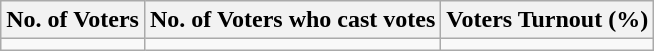<table class="wikitable">
<tr>
<th>No. of Voters</th>
<th>No. of Voters who cast votes</th>
<th>Voters Turnout (%)</th>
</tr>
<tr>
<td></td>
<td></td>
<td></td>
</tr>
</table>
